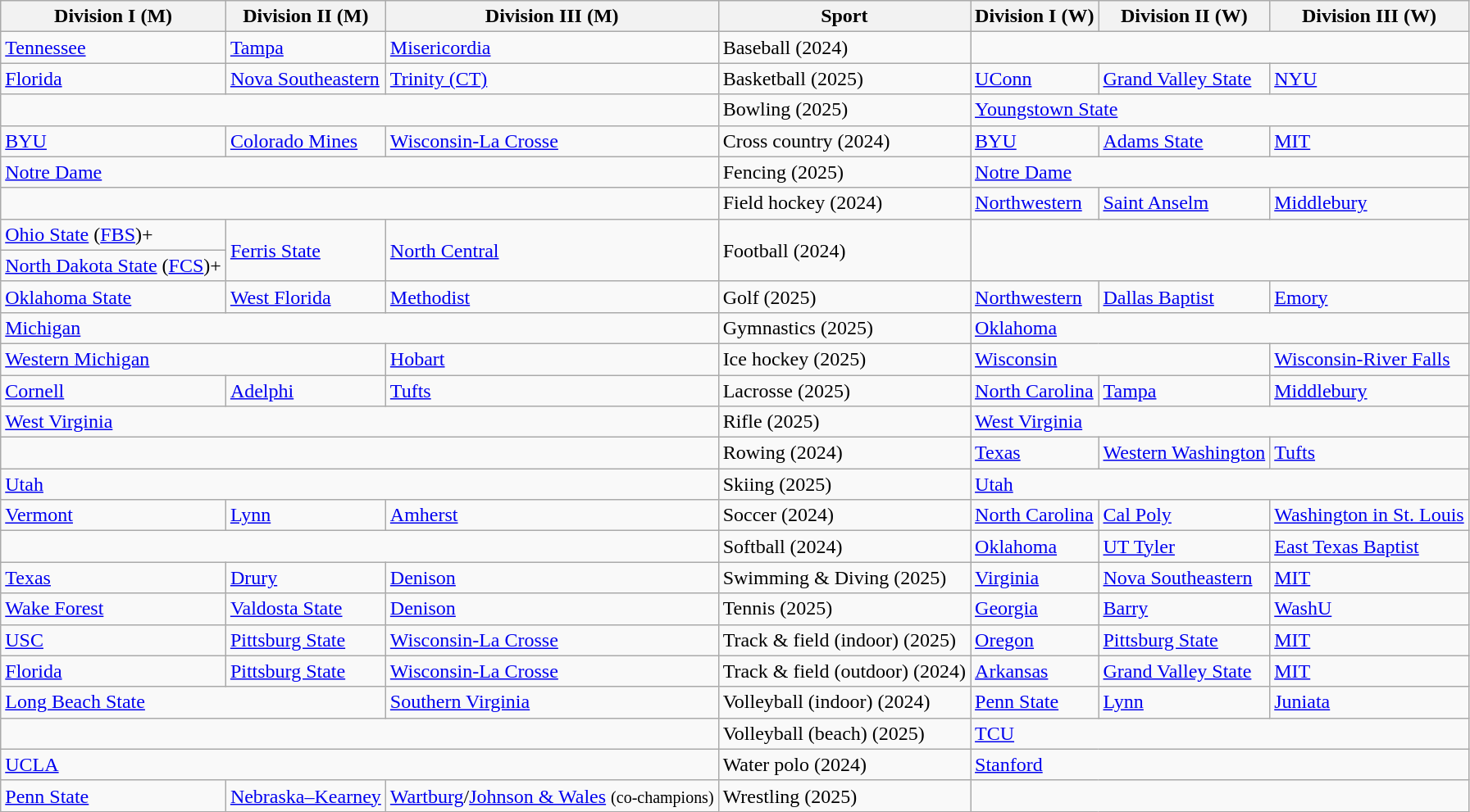<table class="wikitable">
<tr>
<th>Division I (M)</th>
<th>Division II (M)</th>
<th>Division III (M)</th>
<th>Sport</th>
<th>Division I (W)</th>
<th>Division II (W)</th>
<th>Division III (W)</th>
</tr>
<tr>
<td><a href='#'>Tennessee</a></td>
<td><a href='#'>Tampa</a></td>
<td><a href='#'>Misericordia</a></td>
<td>Baseball (2024)</td>
<td colspan="3"></td>
</tr>
<tr>
<td><a href='#'>Florida</a></td>
<td><a href='#'>Nova Southeastern</a></td>
<td><a href='#'>Trinity (CT)</a></td>
<td>Basketball (2025)</td>
<td><a href='#'>UConn</a></td>
<td><a href='#'>Grand Valley State</a></td>
<td><a href='#'>NYU</a></td>
</tr>
<tr>
<td colspan="3"></td>
<td>Bowling (2025)</td>
<td colspan="3"><a href='#'>Youngstown State</a></td>
</tr>
<tr>
<td><a href='#'>BYU</a></td>
<td><a href='#'>Colorado Mines</a></td>
<td><a href='#'>Wisconsin-La Crosse</a></td>
<td>Cross country (2024)</td>
<td><a href='#'>BYU</a></td>
<td><a href='#'>Adams State</a></td>
<td><a href='#'>MIT</a></td>
</tr>
<tr>
<td colspan="3"><a href='#'>Notre Dame</a></td>
<td>Fencing (2025)</td>
<td colspan="3"><a href='#'>Notre Dame</a></td>
</tr>
<tr>
<td colspan="3"></td>
<td>Field hockey (2024)</td>
<td><a href='#'>Northwestern</a></td>
<td><a href='#'>Saint Anselm</a></td>
<td><a href='#'>Middlebury</a></td>
</tr>
<tr>
<td><a href='#'>Ohio State</a> (<a href='#'>FBS</a>)+</td>
<td rowspan="2"><a href='#'>Ferris State</a></td>
<td rowspan="2"><a href='#'>North Central</a></td>
<td rowspan="2">Football (2024)</td>
<td colspan="3" rowspan="2"></td>
</tr>
<tr>
<td><a href='#'>North Dakota State</a> (<a href='#'>FCS</a>)+</td>
</tr>
<tr>
<td><a href='#'>Oklahoma State</a></td>
<td><a href='#'>West Florida</a></td>
<td><a href='#'>Methodist</a></td>
<td>Golf (2025)</td>
<td><a href='#'>Northwestern</a></td>
<td><a href='#'>Dallas Baptist</a></td>
<td><a href='#'>Emory</a></td>
</tr>
<tr>
<td colspan="3"><a href='#'>Michigan</a></td>
<td>Gymnastics (2025)</td>
<td colspan="3"><a href='#'>Oklahoma</a></td>
</tr>
<tr>
<td colspan="2"><a href='#'>Western Michigan</a></td>
<td><a href='#'>Hobart</a></td>
<td>Ice hockey (2025)</td>
<td colspan="2"><a href='#'>Wisconsin</a></td>
<td><a href='#'>Wisconsin-River Falls</a></td>
</tr>
<tr>
<td><a href='#'>Cornell</a></td>
<td><a href='#'>Adelphi</a></td>
<td><a href='#'>Tufts</a></td>
<td>Lacrosse (2025)</td>
<td><a href='#'>North Carolina</a></td>
<td><a href='#'>Tampa</a></td>
<td><a href='#'>Middlebury</a></td>
</tr>
<tr>
<td colspan="3"><a href='#'>West Virginia</a></td>
<td>Rifle (2025)</td>
<td colspan="3"><a href='#'>West Virginia</a></td>
</tr>
<tr>
<td colspan="3"></td>
<td>Rowing (2024)</td>
<td><a href='#'>Texas</a></td>
<td><a href='#'>Western Washington</a></td>
<td><a href='#'>Tufts</a></td>
</tr>
<tr>
<td colspan="3"><a href='#'>Utah</a></td>
<td>Skiing (2025)</td>
<td colspan="3"><a href='#'>Utah</a></td>
</tr>
<tr>
<td><a href='#'>Vermont</a></td>
<td><a href='#'>Lynn</a></td>
<td><a href='#'>Amherst</a></td>
<td>Soccer (2024)</td>
<td><a href='#'>North Carolina</a></td>
<td><a href='#'>Cal Poly</a></td>
<td><a href='#'>Washington in St. Louis</a></td>
</tr>
<tr>
<td colspan="3"></td>
<td>Softball (2024)</td>
<td><a href='#'>Oklahoma</a></td>
<td><a href='#'>UT Tyler</a></td>
<td><a href='#'>East Texas Baptist</a></td>
</tr>
<tr>
<td><a href='#'>Texas</a></td>
<td><a href='#'>Drury</a></td>
<td><a href='#'>Denison</a></td>
<td>Swimming & Diving (2025)</td>
<td><a href='#'>Virginia</a></td>
<td><a href='#'>Nova Southeastern</a></td>
<td><a href='#'>MIT</a></td>
</tr>
<tr>
<td><a href='#'>Wake Forest</a></td>
<td><a href='#'>Valdosta State</a></td>
<td><a href='#'>Denison</a></td>
<td>Tennis (2025)</td>
<td><a href='#'>Georgia</a></td>
<td><a href='#'>Barry</a></td>
<td><a href='#'>WashU</a></td>
</tr>
<tr>
<td><a href='#'>USC</a></td>
<td><a href='#'>Pittsburg State</a></td>
<td><a href='#'>Wisconsin-La Crosse</a></td>
<td>Track & field (indoor) (2025)</td>
<td><a href='#'>Oregon</a></td>
<td><a href='#'>Pittsburg State</a></td>
<td><a href='#'>MIT</a></td>
</tr>
<tr>
<td><a href='#'>Florida</a></td>
<td><a href='#'>Pittsburg State</a></td>
<td><a href='#'>Wisconsin-La Crosse</a></td>
<td>Track & field (outdoor) (2024)</td>
<td><a href='#'>Arkansas</a></td>
<td><a href='#'>Grand Valley State</a></td>
<td><a href='#'>MIT</a></td>
</tr>
<tr>
<td colspan="2"><a href='#'>Long Beach State</a></td>
<td><a href='#'>Southern Virginia</a></td>
<td>Volleyball (indoor) (2024)</td>
<td><a href='#'>Penn State</a></td>
<td><a href='#'>Lynn</a></td>
<td><a href='#'>Juniata</a></td>
</tr>
<tr>
<td colspan="3"></td>
<td>Volleyball (beach) (2025)</td>
<td colspan="3"><a href='#'>TCU</a></td>
</tr>
<tr>
<td colspan="3"><a href='#'>UCLA</a></td>
<td>Water polo (2024)</td>
<td colspan="3"><a href='#'>Stanford</a></td>
</tr>
<tr>
<td><a href='#'>Penn State</a></td>
<td><a href='#'>Nebraska–Kearney</a></td>
<td><a href='#'>Wartburg</a>/<a href='#'>Johnson & Wales</a> <small>(co-champions)</small></td>
<td>Wrestling (2025)</td>
<td colspan="3"></td>
</tr>
</table>
